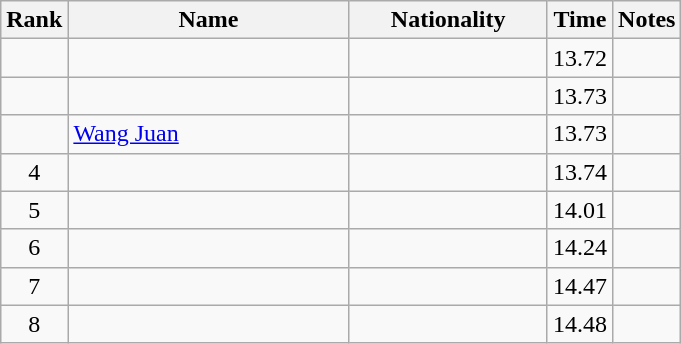<table class="wikitable sortable" style="text-align:center">
<tr>
<th>Rank</th>
<th style="width:180px">Name</th>
<th style="width:125px">Nationality</th>
<th>Time</th>
<th>Notes</th>
</tr>
<tr>
<td></td>
<td style="text-align:left;"></td>
<td style="text-align:left;"></td>
<td>13.72</td>
<td></td>
</tr>
<tr>
<td></td>
<td style="text-align:left;"></td>
<td style="text-align:left;"></td>
<td>13.73</td>
<td></td>
</tr>
<tr>
<td></td>
<td style="text-align:left;"><a href='#'>Wang Juan</a></td>
<td style="text-align:left;"></td>
<td>13.73</td>
<td></td>
</tr>
<tr>
<td>4</td>
<td style="text-align:left;"></td>
<td style="text-align:left;"></td>
<td>13.74</td>
<td></td>
</tr>
<tr>
<td>5</td>
<td style="text-align:left;"></td>
<td style="text-align:left;"></td>
<td>14.01</td>
<td></td>
</tr>
<tr>
<td>6</td>
<td style="text-align:left;"></td>
<td style="text-align:left;"></td>
<td>14.24</td>
<td></td>
</tr>
<tr>
<td>7</td>
<td style="text-align:left;"></td>
<td style="text-align:left;"></td>
<td>14.47</td>
<td></td>
</tr>
<tr>
<td>8</td>
<td style="text-align:left;"></td>
<td style="text-align:left;"></td>
<td>14.48</td>
<td></td>
</tr>
</table>
